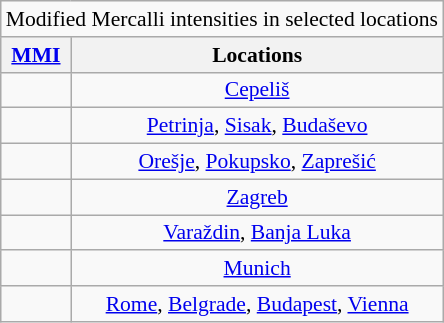<table class="wikitable" style="text-align: center; font-size:90%;">
<tr>
<td colspan="2" style="text-align: center;">Modified Mercalli intensities in selected locations</td>
</tr>
<tr>
<th><a href='#'>MMI</a></th>
<th>Locations</th>
</tr>
<tr>
<td></td>
<td><a href='#'>Cepeliš</a></td>
</tr>
<tr>
<td></td>
<td><a href='#'>Petrinja</a>, <a href='#'>Sisak</a>, <a href='#'>Budaševo</a></td>
</tr>
<tr>
<td></td>
<td><a href='#'>Orešje</a>, <a href='#'>Pokupsko</a>, <a href='#'>Zaprešić</a></td>
</tr>
<tr>
<td></td>
<td><a href='#'>Zagreb</a></td>
</tr>
<tr>
<td></td>
<td><a href='#'>Varaždin</a>, <a href='#'>Banja Luka</a></td>
</tr>
<tr>
<td></td>
<td><a href='#'>Munich</a></td>
</tr>
<tr>
<td></td>
<td><a href='#'>Rome</a>, <a href='#'>Belgrade</a>, <a href='#'>Budapest</a>, <a href='#'>Vienna</a></td>
</tr>
</table>
